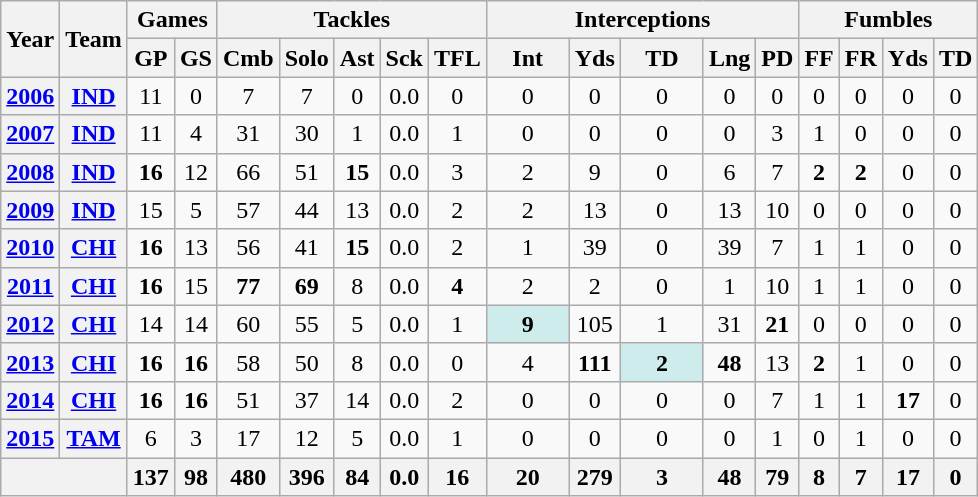<table class="wikitable" style="text-align:center">
<tr>
<th rowspan="2">Year</th>
<th rowspan="2">Team</th>
<th colspan="2">Games</th>
<th colspan="5">Tackles</th>
<th colspan="5">Interceptions</th>
<th colspan="4">Fumbles</th>
</tr>
<tr>
<th>GP</th>
<th>GS</th>
<th>Cmb</th>
<th>Solo</th>
<th>Ast</th>
<th>Sck</th>
<th>TFL</th>
<th>Int</th>
<th>Yds</th>
<th>TD</th>
<th>Lng</th>
<th>PD</th>
<th>FF</th>
<th>FR</th>
<th>Yds</th>
<th>TD</th>
</tr>
<tr>
<th><a href='#'>2006</a></th>
<th><a href='#'>IND</a></th>
<td>11</td>
<td>0</td>
<td>7</td>
<td>7</td>
<td>0</td>
<td>0.0</td>
<td>0</td>
<td>0</td>
<td>0</td>
<td>0</td>
<td>0</td>
<td>0</td>
<td>0</td>
<td>0</td>
<td>0</td>
<td>0</td>
</tr>
<tr>
<th><a href='#'>2007</a></th>
<th><a href='#'>IND</a></th>
<td>11</td>
<td>4</td>
<td>31</td>
<td>30</td>
<td>1</td>
<td>0.0</td>
<td>1</td>
<td>0</td>
<td>0</td>
<td>0</td>
<td>0</td>
<td>3</td>
<td>1</td>
<td>0</td>
<td>0</td>
<td>0</td>
</tr>
<tr>
<th><a href='#'>2008</a></th>
<th><a href='#'>IND</a></th>
<td><strong>16</strong></td>
<td>12</td>
<td>66</td>
<td>51</td>
<td><strong>15</strong></td>
<td>0.0</td>
<td>3</td>
<td>2</td>
<td>9</td>
<td>0</td>
<td>6</td>
<td>7</td>
<td><strong>2</strong></td>
<td><strong>2</strong></td>
<td>0</td>
<td>0</td>
</tr>
<tr>
<th><a href='#'>2009</a></th>
<th><a href='#'>IND</a></th>
<td>15</td>
<td>5</td>
<td>57</td>
<td>44</td>
<td>13</td>
<td>0.0</td>
<td>2</td>
<td>2</td>
<td>13</td>
<td>0</td>
<td>13</td>
<td>10</td>
<td>0</td>
<td>0</td>
<td>0</td>
<td>0</td>
</tr>
<tr>
<th><a href='#'>2010</a></th>
<th><a href='#'>CHI</a></th>
<td><strong>16</strong></td>
<td>13</td>
<td>56</td>
<td>41</td>
<td><strong>15</strong></td>
<td>0.0</td>
<td>2</td>
<td>1</td>
<td>39</td>
<td>0</td>
<td>39</td>
<td>7</td>
<td>1</td>
<td>1</td>
<td>0</td>
<td>0</td>
</tr>
<tr>
<th><a href='#'>2011</a></th>
<th><a href='#'>CHI</a></th>
<td><strong>16</strong></td>
<td>15</td>
<td><strong>77</strong></td>
<td><strong>69</strong></td>
<td>8</td>
<td>0.0</td>
<td><strong>4</strong></td>
<td>2</td>
<td>2</td>
<td>0</td>
<td>1</td>
<td>10</td>
<td>1</td>
<td>1</td>
<td>0</td>
<td>0</td>
</tr>
<tr>
<th><a href='#'>2012</a></th>
<th><a href='#'>CHI</a></th>
<td>14</td>
<td>14</td>
<td>60</td>
<td>55</td>
<td>5</td>
<td>0.0</td>
<td>1</td>
<td style="background:#cfecec; width:3em;"><strong>9</strong></td>
<td>105</td>
<td>1</td>
<td>31</td>
<td><strong>21</strong></td>
<td>0</td>
<td>0</td>
<td>0</td>
<td>0</td>
</tr>
<tr>
<th><a href='#'>2013</a></th>
<th><a href='#'>CHI</a></th>
<td><strong>16</strong></td>
<td><strong>16</strong></td>
<td>58</td>
<td>50</td>
<td>8</td>
<td>0.0</td>
<td>0</td>
<td>4</td>
<td><strong>111</strong></td>
<td style="background:#cfecec; width:3em;"><strong>2</strong></td>
<td><strong>48</strong></td>
<td>13</td>
<td><strong>2</strong></td>
<td>1</td>
<td>0</td>
<td>0</td>
</tr>
<tr>
<th><a href='#'>2014</a></th>
<th><a href='#'>CHI</a></th>
<td><strong>16</strong></td>
<td><strong>16</strong></td>
<td>51</td>
<td>37</td>
<td>14</td>
<td>0.0</td>
<td>2</td>
<td>0</td>
<td>0</td>
<td>0</td>
<td>0</td>
<td>7</td>
<td>1</td>
<td>1</td>
<td><strong>17</strong></td>
<td>0</td>
</tr>
<tr>
<th><a href='#'>2015</a></th>
<th><a href='#'>TAM</a></th>
<td>6</td>
<td>3</td>
<td>17</td>
<td>12</td>
<td>5</td>
<td>0.0</td>
<td>1</td>
<td>0</td>
<td>0</td>
<td>0</td>
<td>0</td>
<td>1</td>
<td>0</td>
<td>1</td>
<td>0</td>
<td>0</td>
</tr>
<tr>
<th colspan="2"></th>
<th>137</th>
<th>98</th>
<th>480</th>
<th>396</th>
<th>84</th>
<th>0.0</th>
<th>16</th>
<th>20</th>
<th>279</th>
<th>3</th>
<th>48</th>
<th>79</th>
<th>8</th>
<th>7</th>
<th>17</th>
<th>0</th>
</tr>
</table>
